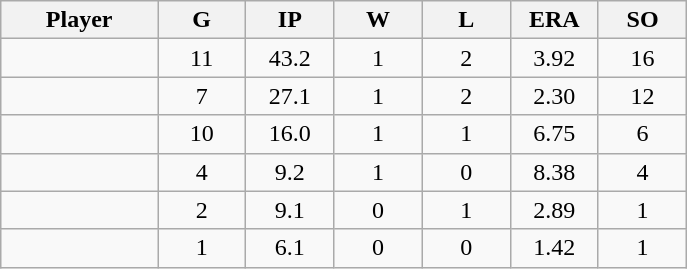<table class="wikitable sortable">
<tr>
<th bgcolor="#DDDDFF" width="16%">Player</th>
<th bgcolor="#DDDDFF" width="9%">G</th>
<th bgcolor="#DDDDFF" width="9%">IP</th>
<th bgcolor="#DDDDFF" width="9%">W</th>
<th bgcolor="#DDDDFF" width="9%">L</th>
<th bgcolor="#DDDDFF" width="9%">ERA</th>
<th bgcolor="#DDDDFF" width="9%">SO</th>
</tr>
<tr align="center">
<td></td>
<td>11</td>
<td>43.2</td>
<td>1</td>
<td>2</td>
<td>3.92</td>
<td>16</td>
</tr>
<tr align="center">
<td></td>
<td>7</td>
<td>27.1</td>
<td>1</td>
<td>2</td>
<td>2.30</td>
<td>12</td>
</tr>
<tr align="center">
<td></td>
<td>10</td>
<td>16.0</td>
<td>1</td>
<td>1</td>
<td>6.75</td>
<td>6</td>
</tr>
<tr align="center">
<td></td>
<td>4</td>
<td>9.2</td>
<td>1</td>
<td>0</td>
<td>8.38</td>
<td>4</td>
</tr>
<tr align="center">
<td></td>
<td>2</td>
<td>9.1</td>
<td>0</td>
<td>1</td>
<td>2.89</td>
<td>1</td>
</tr>
<tr align="center">
<td></td>
<td>1</td>
<td>6.1</td>
<td>0</td>
<td>0</td>
<td>1.42</td>
<td>1</td>
</tr>
</table>
